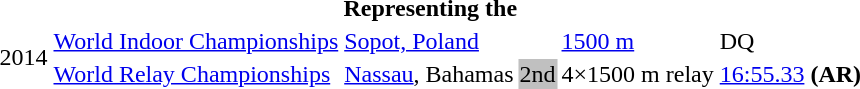<table>
<tr>
<th colspan="7">Representing the </th>
</tr>
<tr>
<td rowspan=2>2014</td>
<td><a href='#'>World Indoor Championships</a></td>
<td><a href='#'>Sopot, Poland</a></td>
<td></td>
<td><a href='#'>1500 m</a></td>
<td>DQ</td>
</tr>
<tr>
<td><a href='#'>World Relay Championships</a></td>
<td><a href='#'>Nassau</a>, Bahamas</td>
<td bgcolor=silver>2nd</td>
<td>4×1500 m relay</td>
<td><a href='#'>16:55.33</a> <strong>(AR)</strong></td>
</tr>
</table>
